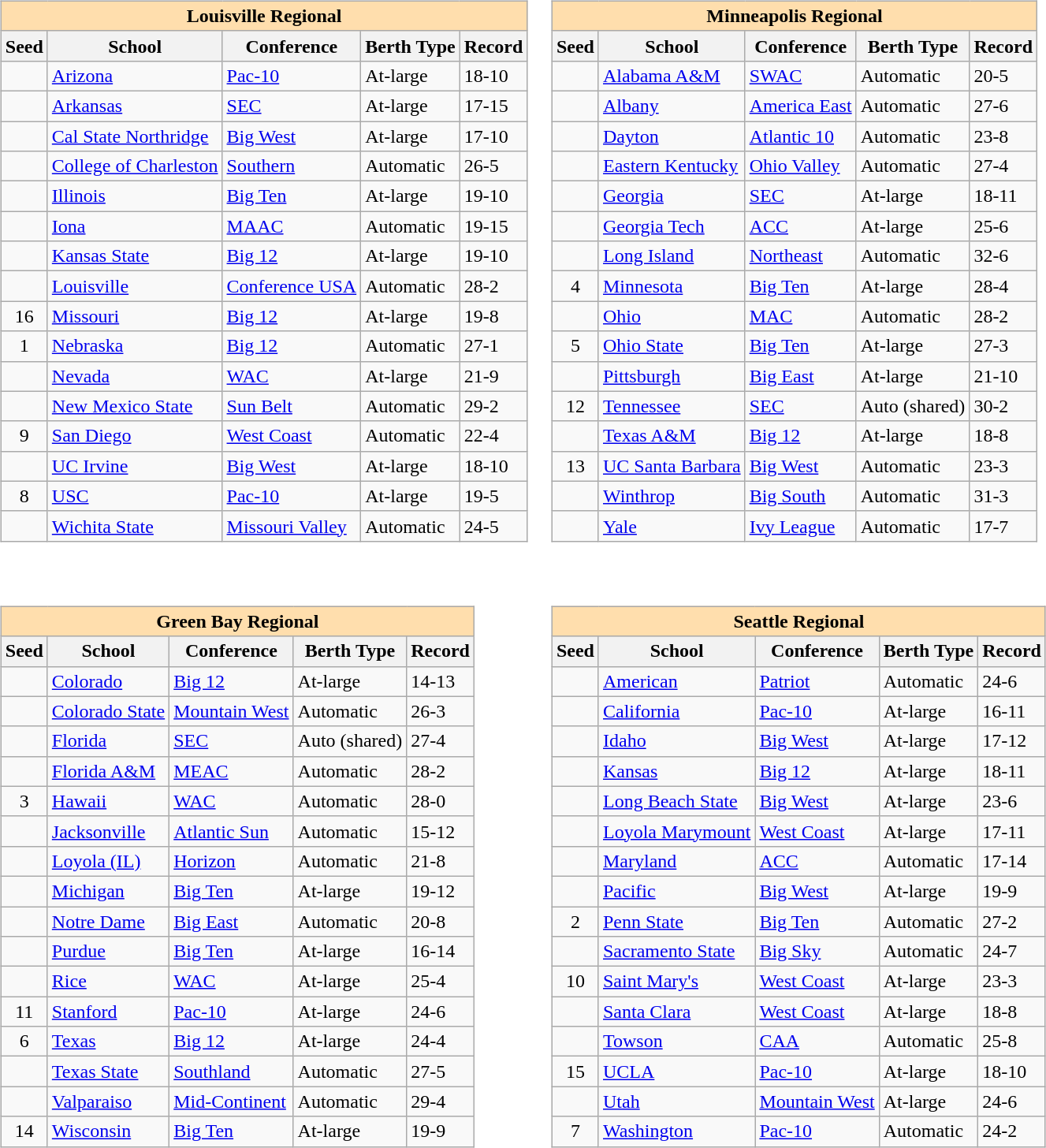<table>
<tr>
<td valign=top><br><table class="wikitable sortable">
<tr>
<th colspan="5" style="background:#ffdead;">Louisville Regional</th>
</tr>
<tr>
<th>Seed</th>
<th>School</th>
<th>Conference</th>
<th>Berth Type</th>
<th>Record</th>
</tr>
<tr>
<td></td>
<td><a href='#'>Arizona</a></td>
<td><a href='#'>Pac-10</a></td>
<td>At-large</td>
<td>18-10</td>
</tr>
<tr>
<td></td>
<td><a href='#'>Arkansas</a></td>
<td><a href='#'>SEC</a></td>
<td>At-large</td>
<td>17-15</td>
</tr>
<tr>
<td></td>
<td><a href='#'>Cal State Northridge</a></td>
<td><a href='#'>Big West</a></td>
<td>At-large</td>
<td>17-10</td>
</tr>
<tr>
<td></td>
<td><a href='#'>College of Charleston</a></td>
<td><a href='#'>Southern</a></td>
<td>Automatic</td>
<td>26-5</td>
</tr>
<tr>
<td></td>
<td><a href='#'>Illinois</a></td>
<td><a href='#'>Big Ten</a></td>
<td>At-large</td>
<td>19-10</td>
</tr>
<tr>
<td></td>
<td><a href='#'>Iona</a></td>
<td><a href='#'>MAAC</a></td>
<td>Automatic</td>
<td>19-15</td>
</tr>
<tr>
<td></td>
<td><a href='#'>Kansas State</a></td>
<td><a href='#'>Big 12</a></td>
<td>At-large</td>
<td>19-10</td>
</tr>
<tr>
<td></td>
<td><a href='#'>Louisville</a></td>
<td><a href='#'>Conference USA</a></td>
<td>Automatic</td>
<td>28-2</td>
</tr>
<tr>
<td align=center>16</td>
<td><a href='#'>Missouri</a></td>
<td><a href='#'>Big 12</a></td>
<td>At-large</td>
<td>19-8</td>
</tr>
<tr>
<td align=center>1</td>
<td><a href='#'>Nebraska</a></td>
<td><a href='#'>Big 12</a></td>
<td>Automatic</td>
<td>27-1</td>
</tr>
<tr>
<td></td>
<td><a href='#'>Nevada</a></td>
<td><a href='#'>WAC</a></td>
<td>At-large</td>
<td>21-9</td>
</tr>
<tr>
<td></td>
<td><a href='#'>New Mexico State</a></td>
<td><a href='#'>Sun Belt</a></td>
<td>Automatic</td>
<td>29-2</td>
</tr>
<tr>
<td align=center>9</td>
<td><a href='#'>San Diego</a></td>
<td><a href='#'>West Coast</a></td>
<td>Automatic</td>
<td>22-4</td>
</tr>
<tr>
<td></td>
<td><a href='#'>UC Irvine</a></td>
<td><a href='#'>Big West</a></td>
<td>At-large</td>
<td>18-10</td>
</tr>
<tr>
<td align=center>8</td>
<td><a href='#'>USC</a></td>
<td><a href='#'>Pac-10</a></td>
<td>At-large</td>
<td>19-5</td>
</tr>
<tr>
<td></td>
<td><a href='#'>Wichita State</a></td>
<td><a href='#'>Missouri Valley</a></td>
<td>Automatic</td>
<td>24-5</td>
</tr>
</table>
</td>
<td valign=top><br><table class="wikitable sortable">
<tr>
<th colspan="5" style="background:#ffdead;">Minneapolis Regional</th>
</tr>
<tr>
<th>Seed</th>
<th>School</th>
<th>Conference</th>
<th>Berth Type</th>
<th>Record</th>
</tr>
<tr>
<td></td>
<td><a href='#'>Alabama A&M</a></td>
<td><a href='#'>SWAC</a></td>
<td>Automatic</td>
<td>20-5</td>
</tr>
<tr>
<td></td>
<td><a href='#'>Albany</a></td>
<td><a href='#'>America East</a></td>
<td>Automatic</td>
<td>27-6</td>
</tr>
<tr>
<td></td>
<td><a href='#'>Dayton</a></td>
<td><a href='#'>Atlantic 10</a></td>
<td>Automatic</td>
<td>23-8</td>
</tr>
<tr>
<td></td>
<td><a href='#'>Eastern Kentucky</a></td>
<td><a href='#'>Ohio Valley</a></td>
<td>Automatic</td>
<td>27-4</td>
</tr>
<tr>
<td></td>
<td><a href='#'>Georgia</a></td>
<td><a href='#'>SEC</a></td>
<td>At-large</td>
<td>18-11</td>
</tr>
<tr>
<td></td>
<td><a href='#'>Georgia Tech</a></td>
<td><a href='#'>ACC</a></td>
<td>At-large</td>
<td>25-6</td>
</tr>
<tr>
<td></td>
<td><a href='#'>Long Island</a></td>
<td><a href='#'>Northeast</a></td>
<td>Automatic</td>
<td>32-6</td>
</tr>
<tr>
<td align=center>4</td>
<td><a href='#'>Minnesota</a></td>
<td><a href='#'>Big Ten</a></td>
<td>At-large</td>
<td>28-4</td>
</tr>
<tr>
<td></td>
<td><a href='#'>Ohio</a></td>
<td><a href='#'>MAC</a></td>
<td>Automatic</td>
<td>28-2</td>
</tr>
<tr>
<td align=center>5</td>
<td><a href='#'>Ohio State</a></td>
<td><a href='#'>Big Ten</a></td>
<td>At-large</td>
<td>27-3</td>
</tr>
<tr>
<td></td>
<td><a href='#'>Pittsburgh</a></td>
<td><a href='#'>Big East</a></td>
<td>At-large</td>
<td>21-10</td>
</tr>
<tr>
<td align=center>12</td>
<td><a href='#'>Tennessee</a></td>
<td><a href='#'>SEC</a></td>
<td>Auto (shared)</td>
<td>30-2</td>
</tr>
<tr>
<td></td>
<td><a href='#'>Texas A&M</a></td>
<td><a href='#'>Big 12</a></td>
<td>At-large</td>
<td>18-8</td>
</tr>
<tr>
<td align=center>13</td>
<td><a href='#'>UC Santa Barbara</a></td>
<td><a href='#'>Big West</a></td>
<td>Automatic</td>
<td>23-3</td>
</tr>
<tr>
<td></td>
<td><a href='#'>Winthrop</a></td>
<td><a href='#'>Big South</a></td>
<td>Automatic</td>
<td>31-3</td>
</tr>
<tr>
<td></td>
<td><a href='#'>Yale</a></td>
<td><a href='#'>Ivy League</a></td>
<td>Automatic</td>
<td>17-7</td>
</tr>
</table>
</td>
</tr>
<tr>
<td valign=top><br><table class="wikitable sortable">
<tr>
<th colspan="5" style="background:#ffdead;">Green Bay Regional</th>
</tr>
<tr>
<th>Seed</th>
<th>School</th>
<th>Conference</th>
<th>Berth Type</th>
<th>Record</th>
</tr>
<tr>
<td></td>
<td><a href='#'>Colorado</a></td>
<td><a href='#'>Big 12</a></td>
<td>At-large</td>
<td>14-13</td>
</tr>
<tr>
<td></td>
<td><a href='#'>Colorado State</a></td>
<td><a href='#'>Mountain West</a></td>
<td>Automatic</td>
<td>26-3</td>
</tr>
<tr>
<td></td>
<td><a href='#'>Florida</a></td>
<td><a href='#'>SEC</a></td>
<td>Auto (shared)</td>
<td>27-4</td>
</tr>
<tr>
<td></td>
<td><a href='#'>Florida A&M</a></td>
<td><a href='#'>MEAC</a></td>
<td>Automatic</td>
<td>28-2</td>
</tr>
<tr>
<td align=center>3</td>
<td><a href='#'>Hawaii</a></td>
<td><a href='#'>WAC</a></td>
<td>Automatic</td>
<td>28-0</td>
</tr>
<tr>
<td></td>
<td><a href='#'>Jacksonville</a></td>
<td><a href='#'>Atlantic Sun</a></td>
<td>Automatic</td>
<td>15-12</td>
</tr>
<tr>
<td></td>
<td><a href='#'>Loyola (IL)</a></td>
<td><a href='#'>Horizon</a></td>
<td>Automatic</td>
<td>21-8</td>
</tr>
<tr>
<td></td>
<td><a href='#'>Michigan</a></td>
<td><a href='#'>Big Ten</a></td>
<td>At-large</td>
<td>19-12</td>
</tr>
<tr>
<td></td>
<td><a href='#'>Notre Dame</a></td>
<td><a href='#'>Big East</a></td>
<td>Automatic</td>
<td>20-8</td>
</tr>
<tr>
<td></td>
<td><a href='#'>Purdue</a></td>
<td><a href='#'>Big Ten</a></td>
<td>At-large</td>
<td>16-14</td>
</tr>
<tr>
<td></td>
<td><a href='#'>Rice</a></td>
<td><a href='#'>WAC</a></td>
<td>At-large</td>
<td>25-4</td>
</tr>
<tr>
<td align=center>11</td>
<td><a href='#'>Stanford</a></td>
<td><a href='#'>Pac-10</a></td>
<td>At-large</td>
<td>24-6</td>
</tr>
<tr>
<td align=center>6</td>
<td><a href='#'>Texas</a></td>
<td><a href='#'>Big 12</a></td>
<td>At-large</td>
<td>24-4</td>
</tr>
<tr>
<td></td>
<td><a href='#'>Texas State</a></td>
<td><a href='#'>Southland</a></td>
<td>Automatic</td>
<td>27-5</td>
</tr>
<tr>
<td></td>
<td><a href='#'>Valparaiso</a></td>
<td><a href='#'>Mid-Continent</a></td>
<td>Automatic</td>
<td>29-4</td>
</tr>
<tr>
<td align=center>14</td>
<td><a href='#'>Wisconsin</a></td>
<td><a href='#'>Big Ten</a></td>
<td>At-large</td>
<td>19-9</td>
</tr>
</table>
</td>
<td valign=top><br><table class="wikitable sortable">
<tr>
<th colspan="5" style="background:#ffdead;">Seattle Regional</th>
</tr>
<tr>
<th>Seed</th>
<th>School</th>
<th>Conference</th>
<th>Berth Type</th>
<th>Record</th>
</tr>
<tr>
<td></td>
<td><a href='#'>American</a></td>
<td><a href='#'>Patriot</a></td>
<td>Automatic</td>
<td>24-6</td>
</tr>
<tr>
<td></td>
<td><a href='#'>California</a></td>
<td><a href='#'>Pac-10</a></td>
<td>At-large</td>
<td>16-11</td>
</tr>
<tr>
<td></td>
<td><a href='#'>Idaho</a></td>
<td><a href='#'>Big West</a></td>
<td>At-large</td>
<td>17-12</td>
</tr>
<tr>
<td></td>
<td><a href='#'>Kansas</a></td>
<td><a href='#'>Big 12</a></td>
<td>At-large</td>
<td>18-11</td>
</tr>
<tr>
<td></td>
<td><a href='#'>Long Beach State</a></td>
<td><a href='#'>Big West</a></td>
<td>At-large</td>
<td>23-6</td>
</tr>
<tr>
<td></td>
<td><a href='#'>Loyola Marymount</a></td>
<td><a href='#'>West Coast</a></td>
<td>At-large</td>
<td>17-11</td>
</tr>
<tr>
<td></td>
<td><a href='#'>Maryland</a></td>
<td><a href='#'>ACC</a></td>
<td>Automatic</td>
<td>17-14</td>
</tr>
<tr>
<td></td>
<td><a href='#'>Pacific</a></td>
<td><a href='#'>Big West</a></td>
<td>At-large</td>
<td>19-9</td>
</tr>
<tr>
<td align=center>2</td>
<td><a href='#'>Penn State</a></td>
<td><a href='#'>Big Ten</a></td>
<td>Automatic</td>
<td>27-2</td>
</tr>
<tr>
<td></td>
<td><a href='#'>Sacramento State</a></td>
<td><a href='#'>Big Sky</a></td>
<td>Automatic</td>
<td>24-7</td>
</tr>
<tr>
<td align=center>10</td>
<td><a href='#'>Saint Mary's</a></td>
<td><a href='#'>West Coast</a></td>
<td>At-large</td>
<td>23-3</td>
</tr>
<tr>
<td></td>
<td><a href='#'>Santa Clara</a></td>
<td><a href='#'>West Coast</a></td>
<td>At-large</td>
<td>18-8</td>
</tr>
<tr>
<td></td>
<td><a href='#'>Towson</a></td>
<td><a href='#'>CAA</a></td>
<td>Automatic</td>
<td>25-8</td>
</tr>
<tr>
<td align=center>15</td>
<td><a href='#'>UCLA</a></td>
<td><a href='#'>Pac-10</a></td>
<td>At-large</td>
<td>18-10</td>
</tr>
<tr>
<td></td>
<td><a href='#'>Utah</a></td>
<td><a href='#'>Mountain West</a></td>
<td>At-large</td>
<td>24-6</td>
</tr>
<tr>
<td align=center>7</td>
<td><a href='#'>Washington</a></td>
<td><a href='#'>Pac-10</a></td>
<td>Automatic</td>
<td>24-2</td>
</tr>
</table>
</td>
</tr>
</table>
